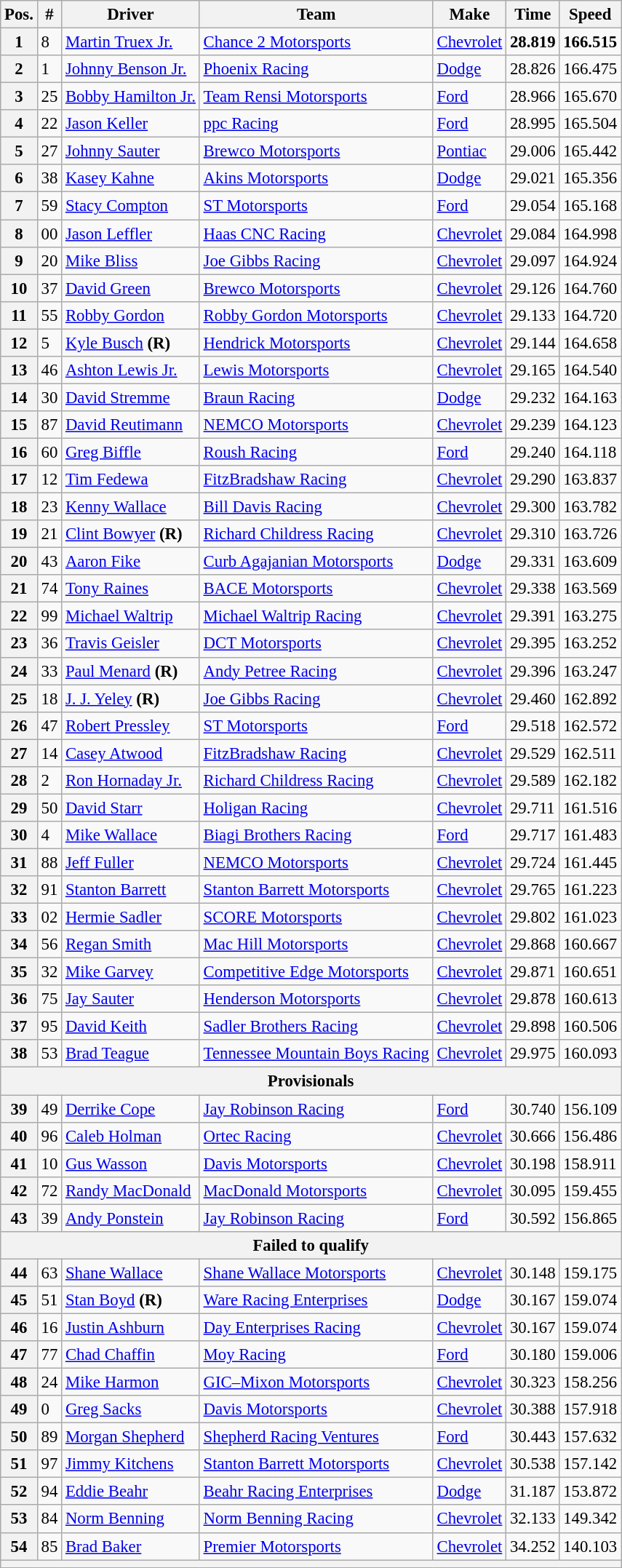<table class="wikitable" style="font-size:95%">
<tr>
<th>Pos.</th>
<th>#</th>
<th>Driver</th>
<th>Team</th>
<th>Make</th>
<th>Time</th>
<th>Speed</th>
</tr>
<tr>
<th>1</th>
<td>8</td>
<td><a href='#'>Martin Truex Jr.</a></td>
<td><a href='#'>Chance 2 Motorsports</a></td>
<td><a href='#'>Chevrolet</a></td>
<td><strong>28.819</strong></td>
<td><strong>166.515</strong></td>
</tr>
<tr>
<th>2</th>
<td>1</td>
<td><a href='#'>Johnny Benson Jr.</a></td>
<td><a href='#'>Phoenix Racing</a></td>
<td><a href='#'>Dodge</a></td>
<td>28.826</td>
<td>166.475</td>
</tr>
<tr>
<th>3</th>
<td>25</td>
<td><a href='#'>Bobby Hamilton Jr.</a></td>
<td><a href='#'>Team Rensi Motorsports</a></td>
<td><a href='#'>Ford</a></td>
<td>28.966</td>
<td>165.670</td>
</tr>
<tr>
<th>4</th>
<td>22</td>
<td><a href='#'>Jason Keller</a></td>
<td><a href='#'>ppc Racing</a></td>
<td><a href='#'>Ford</a></td>
<td>28.995</td>
<td>165.504</td>
</tr>
<tr>
<th>5</th>
<td>27</td>
<td><a href='#'>Johnny Sauter</a></td>
<td><a href='#'>Brewco Motorsports</a></td>
<td><a href='#'>Pontiac</a></td>
<td>29.006</td>
<td>165.442</td>
</tr>
<tr>
<th>6</th>
<td>38</td>
<td><a href='#'>Kasey Kahne</a></td>
<td><a href='#'>Akins Motorsports</a></td>
<td><a href='#'>Dodge</a></td>
<td>29.021</td>
<td>165.356</td>
</tr>
<tr>
<th>7</th>
<td>59</td>
<td><a href='#'>Stacy Compton</a></td>
<td><a href='#'>ST Motorsports</a></td>
<td><a href='#'>Ford</a></td>
<td>29.054</td>
<td>165.168</td>
</tr>
<tr>
<th>8</th>
<td>00</td>
<td><a href='#'>Jason Leffler</a></td>
<td><a href='#'>Haas CNC Racing</a></td>
<td><a href='#'>Chevrolet</a></td>
<td>29.084</td>
<td>164.998</td>
</tr>
<tr>
<th>9</th>
<td>20</td>
<td><a href='#'>Mike Bliss</a></td>
<td><a href='#'>Joe Gibbs Racing</a></td>
<td><a href='#'>Chevrolet</a></td>
<td>29.097</td>
<td>164.924</td>
</tr>
<tr>
<th>10</th>
<td>37</td>
<td><a href='#'>David Green</a></td>
<td><a href='#'>Brewco Motorsports</a></td>
<td><a href='#'>Chevrolet</a></td>
<td>29.126</td>
<td>164.760</td>
</tr>
<tr>
<th>11</th>
<td>55</td>
<td><a href='#'>Robby Gordon</a></td>
<td><a href='#'>Robby Gordon Motorsports</a></td>
<td><a href='#'>Chevrolet</a></td>
<td>29.133</td>
<td>164.720</td>
</tr>
<tr>
<th>12</th>
<td>5</td>
<td><a href='#'>Kyle Busch</a> <strong>(R)</strong></td>
<td><a href='#'>Hendrick Motorsports</a></td>
<td><a href='#'>Chevrolet</a></td>
<td>29.144</td>
<td>164.658</td>
</tr>
<tr>
<th>13</th>
<td>46</td>
<td><a href='#'>Ashton Lewis Jr.</a></td>
<td><a href='#'>Lewis Motorsports</a></td>
<td><a href='#'>Chevrolet</a></td>
<td>29.165</td>
<td>164.540</td>
</tr>
<tr>
<th>14</th>
<td>30</td>
<td><a href='#'>David Stremme</a></td>
<td><a href='#'>Braun Racing</a></td>
<td><a href='#'>Dodge</a></td>
<td>29.232</td>
<td>164.163</td>
</tr>
<tr>
<th>15</th>
<td>87</td>
<td><a href='#'>David Reutimann</a></td>
<td><a href='#'>NEMCO Motorsports</a></td>
<td><a href='#'>Chevrolet</a></td>
<td>29.239</td>
<td>164.123</td>
</tr>
<tr>
<th>16</th>
<td>60</td>
<td><a href='#'>Greg Biffle</a></td>
<td><a href='#'>Roush Racing</a></td>
<td><a href='#'>Ford</a></td>
<td>29.240</td>
<td>164.118</td>
</tr>
<tr>
<th>17</th>
<td>12</td>
<td><a href='#'>Tim Fedewa</a></td>
<td><a href='#'>FitzBradshaw Racing</a></td>
<td><a href='#'>Chevrolet</a></td>
<td>29.290</td>
<td>163.837</td>
</tr>
<tr>
<th>18</th>
<td>23</td>
<td><a href='#'>Kenny Wallace</a></td>
<td><a href='#'>Bill Davis Racing</a></td>
<td><a href='#'>Chevrolet</a></td>
<td>29.300</td>
<td>163.782</td>
</tr>
<tr>
<th>19</th>
<td>21</td>
<td><a href='#'>Clint Bowyer</a> <strong>(R)</strong></td>
<td><a href='#'>Richard Childress Racing</a></td>
<td><a href='#'>Chevrolet</a></td>
<td>29.310</td>
<td>163.726</td>
</tr>
<tr>
<th>20</th>
<td>43</td>
<td><a href='#'>Aaron Fike</a></td>
<td><a href='#'>Curb Agajanian Motorsports</a></td>
<td><a href='#'>Dodge</a></td>
<td>29.331</td>
<td>163.609</td>
</tr>
<tr>
<th>21</th>
<td>74</td>
<td><a href='#'>Tony Raines</a></td>
<td><a href='#'>BACE Motorsports</a></td>
<td><a href='#'>Chevrolet</a></td>
<td>29.338</td>
<td>163.569</td>
</tr>
<tr>
<th>22</th>
<td>99</td>
<td><a href='#'>Michael Waltrip</a></td>
<td><a href='#'>Michael Waltrip Racing</a></td>
<td><a href='#'>Chevrolet</a></td>
<td>29.391</td>
<td>163.275</td>
</tr>
<tr>
<th>23</th>
<td>36</td>
<td><a href='#'>Travis Geisler</a></td>
<td><a href='#'>DCT Motorsports</a></td>
<td><a href='#'>Chevrolet</a></td>
<td>29.395</td>
<td>163.252</td>
</tr>
<tr>
<th>24</th>
<td>33</td>
<td><a href='#'>Paul Menard</a> <strong>(R)</strong></td>
<td><a href='#'>Andy Petree Racing</a></td>
<td><a href='#'>Chevrolet</a></td>
<td>29.396</td>
<td>163.247</td>
</tr>
<tr>
<th>25</th>
<td>18</td>
<td><a href='#'>J. J. Yeley</a> <strong>(R)</strong></td>
<td><a href='#'>Joe Gibbs Racing</a></td>
<td><a href='#'>Chevrolet</a></td>
<td>29.460</td>
<td>162.892</td>
</tr>
<tr>
<th>26</th>
<td>47</td>
<td><a href='#'>Robert Pressley</a></td>
<td><a href='#'>ST Motorsports</a></td>
<td><a href='#'>Ford</a></td>
<td>29.518</td>
<td>162.572</td>
</tr>
<tr>
<th>27</th>
<td>14</td>
<td><a href='#'>Casey Atwood</a></td>
<td><a href='#'>FitzBradshaw Racing</a></td>
<td><a href='#'>Chevrolet</a></td>
<td>29.529</td>
<td>162.511</td>
</tr>
<tr>
<th>28</th>
<td>2</td>
<td><a href='#'>Ron Hornaday Jr.</a></td>
<td><a href='#'>Richard Childress Racing</a></td>
<td><a href='#'>Chevrolet</a></td>
<td>29.589</td>
<td>162.182</td>
</tr>
<tr>
<th>29</th>
<td>50</td>
<td><a href='#'>David Starr</a></td>
<td><a href='#'>Holigan Racing</a></td>
<td><a href='#'>Chevrolet</a></td>
<td>29.711</td>
<td>161.516</td>
</tr>
<tr>
<th>30</th>
<td>4</td>
<td><a href='#'>Mike Wallace</a></td>
<td><a href='#'>Biagi Brothers Racing</a></td>
<td><a href='#'>Ford</a></td>
<td>29.717</td>
<td>161.483</td>
</tr>
<tr>
<th>31</th>
<td>88</td>
<td><a href='#'>Jeff Fuller</a></td>
<td><a href='#'>NEMCO Motorsports</a></td>
<td><a href='#'>Chevrolet</a></td>
<td>29.724</td>
<td>161.445</td>
</tr>
<tr>
<th>32</th>
<td>91</td>
<td><a href='#'>Stanton Barrett</a></td>
<td><a href='#'>Stanton Barrett Motorsports</a></td>
<td><a href='#'>Chevrolet</a></td>
<td>29.765</td>
<td>161.223</td>
</tr>
<tr>
<th>33</th>
<td>02</td>
<td><a href='#'>Hermie Sadler</a></td>
<td><a href='#'>SCORE Motorsports</a></td>
<td><a href='#'>Chevrolet</a></td>
<td>29.802</td>
<td>161.023</td>
</tr>
<tr>
<th>34</th>
<td>56</td>
<td><a href='#'>Regan Smith</a></td>
<td><a href='#'>Mac Hill Motorsports</a></td>
<td><a href='#'>Chevrolet</a></td>
<td>29.868</td>
<td>160.667</td>
</tr>
<tr>
<th>35</th>
<td>32</td>
<td><a href='#'>Mike Garvey</a></td>
<td><a href='#'>Competitive Edge Motorsports</a></td>
<td><a href='#'>Chevrolet</a></td>
<td>29.871</td>
<td>160.651</td>
</tr>
<tr>
<th>36</th>
<td>75</td>
<td><a href='#'>Jay Sauter</a></td>
<td><a href='#'>Henderson Motorsports</a></td>
<td><a href='#'>Chevrolet</a></td>
<td>29.878</td>
<td>160.613</td>
</tr>
<tr>
<th>37</th>
<td>95</td>
<td><a href='#'>David Keith</a></td>
<td><a href='#'>Sadler Brothers Racing</a></td>
<td><a href='#'>Chevrolet</a></td>
<td>29.898</td>
<td>160.506</td>
</tr>
<tr>
<th>38</th>
<td>53</td>
<td><a href='#'>Brad Teague</a></td>
<td><a href='#'>Tennessee Mountain Boys Racing</a></td>
<td><a href='#'>Chevrolet</a></td>
<td>29.975</td>
<td>160.093</td>
</tr>
<tr>
<th colspan="7">Provisionals</th>
</tr>
<tr>
<th>39</th>
<td>49</td>
<td><a href='#'>Derrike Cope</a></td>
<td><a href='#'>Jay Robinson Racing</a></td>
<td><a href='#'>Ford</a></td>
<td>30.740</td>
<td>156.109</td>
</tr>
<tr>
<th>40</th>
<td>96</td>
<td><a href='#'>Caleb Holman</a></td>
<td><a href='#'>Ortec Racing</a></td>
<td><a href='#'>Chevrolet</a></td>
<td>30.666</td>
<td>156.486</td>
</tr>
<tr>
<th>41</th>
<td>10</td>
<td><a href='#'>Gus Wasson</a></td>
<td><a href='#'>Davis Motorsports</a></td>
<td><a href='#'>Chevrolet</a></td>
<td>30.198</td>
<td>158.911</td>
</tr>
<tr>
<th>42</th>
<td>72</td>
<td><a href='#'>Randy MacDonald</a></td>
<td><a href='#'>MacDonald Motorsports</a></td>
<td><a href='#'>Chevrolet</a></td>
<td>30.095</td>
<td>159.455</td>
</tr>
<tr>
<th>43</th>
<td>39</td>
<td><a href='#'>Andy Ponstein</a></td>
<td><a href='#'>Jay Robinson Racing</a></td>
<td><a href='#'>Ford</a></td>
<td>30.592</td>
<td>156.865</td>
</tr>
<tr>
<th colspan="7">Failed to qualify</th>
</tr>
<tr>
<th>44</th>
<td>63</td>
<td><a href='#'>Shane Wallace</a></td>
<td><a href='#'>Shane Wallace Motorsports</a></td>
<td><a href='#'>Chevrolet</a></td>
<td>30.148</td>
<td>159.175</td>
</tr>
<tr>
<th>45</th>
<td>51</td>
<td><a href='#'>Stan Boyd</a> <strong>(R)</strong></td>
<td><a href='#'>Ware Racing Enterprises</a></td>
<td><a href='#'>Dodge</a></td>
<td>30.167</td>
<td>159.074</td>
</tr>
<tr>
<th>46</th>
<td>16</td>
<td><a href='#'>Justin Ashburn</a></td>
<td><a href='#'>Day Enterprises Racing</a></td>
<td><a href='#'>Chevrolet</a></td>
<td>30.167</td>
<td>159.074</td>
</tr>
<tr>
<th>47</th>
<td>77</td>
<td><a href='#'>Chad Chaffin</a></td>
<td><a href='#'>Moy Racing</a></td>
<td><a href='#'>Ford</a></td>
<td>30.180</td>
<td>159.006</td>
</tr>
<tr>
<th>48</th>
<td>24</td>
<td><a href='#'>Mike Harmon</a></td>
<td><a href='#'>GIC–Mixon Motorsports</a></td>
<td><a href='#'>Chevrolet</a></td>
<td>30.323</td>
<td>158.256</td>
</tr>
<tr>
<th>49</th>
<td>0</td>
<td><a href='#'>Greg Sacks</a></td>
<td><a href='#'>Davis Motorsports</a></td>
<td><a href='#'>Chevrolet</a></td>
<td>30.388</td>
<td>157.918</td>
</tr>
<tr>
<th>50</th>
<td>89</td>
<td><a href='#'>Morgan Shepherd</a></td>
<td><a href='#'>Shepherd Racing Ventures</a></td>
<td><a href='#'>Ford</a></td>
<td>30.443</td>
<td>157.632</td>
</tr>
<tr>
<th>51</th>
<td>97</td>
<td><a href='#'>Jimmy Kitchens</a></td>
<td><a href='#'>Stanton Barrett Motorsports</a></td>
<td><a href='#'>Chevrolet</a></td>
<td>30.538</td>
<td>157.142</td>
</tr>
<tr>
<th>52</th>
<td>94</td>
<td><a href='#'>Eddie Beahr</a></td>
<td><a href='#'>Beahr Racing Enterprises</a></td>
<td><a href='#'>Dodge</a></td>
<td>31.187</td>
<td>153.872</td>
</tr>
<tr>
<th>53</th>
<td>84</td>
<td><a href='#'>Norm Benning</a></td>
<td><a href='#'>Norm Benning Racing</a></td>
<td><a href='#'>Chevrolet</a></td>
<td>32.133</td>
<td>149.342</td>
</tr>
<tr>
<th>54</th>
<td>85</td>
<td><a href='#'>Brad Baker</a></td>
<td><a href='#'>Premier Motorsports</a></td>
<td><a href='#'>Chevrolet</a></td>
<td>34.252</td>
<td>140.103</td>
</tr>
<tr>
<th colspan="7"></th>
</tr>
</table>
